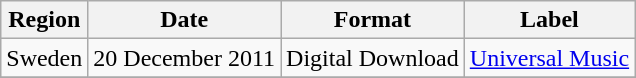<table class=wikitable>
<tr>
<th>Region</th>
<th>Date</th>
<th>Format</th>
<th>Label</th>
</tr>
<tr>
<td>Sweden</td>
<td>20 December 2011</td>
<td>Digital Download</td>
<td><a href='#'>Universal Music</a></td>
</tr>
<tr>
</tr>
</table>
